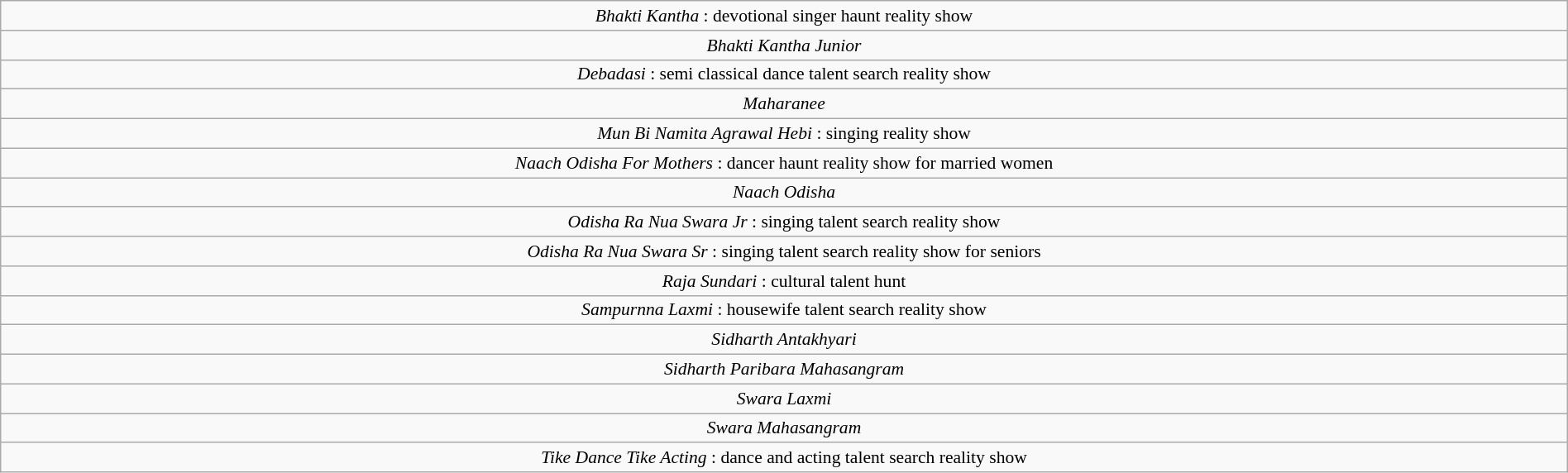<table class="wikitable sortable" style="border-collapse:collapse; font-size: 90%; text-align:center" width="100%">
<tr>
<td><em>Bhakti Kantha</em> : devotional singer haunt reality show</td>
</tr>
<tr>
<td><em>Bhakti Kantha Junior</em></td>
</tr>
<tr>
<td><em>Debadasi</em> : semi classical dance talent search reality show</td>
</tr>
<tr>
<td><em>Maharanee</em></td>
</tr>
<tr>
<td><em>Mun Bi Namita Agrawal Hebi</em> : singing reality show</td>
</tr>
<tr>
<td><em>Naach Odisha For Mothers</em> : dancer haunt reality show for married women</td>
</tr>
<tr>
<td><em>Naach Odisha</em></td>
</tr>
<tr>
<td><em>Odisha Ra Nua Swara Jr</em> : singing talent search reality show</td>
</tr>
<tr>
<td><em>Odisha Ra Nua Swara Sr</em> : singing talent search reality show for seniors</td>
</tr>
<tr>
<td><em>Raja Sundari</em> : cultural talent hunt</td>
</tr>
<tr>
<td><em>Sampurnna Laxmi</em> : housewife talent search reality show</td>
</tr>
<tr>
<td><em>Sidharth Antakhyari</em></td>
</tr>
<tr>
<td><em>Sidharth Paribara Mahasangram</em></td>
</tr>
<tr>
<td><em>Swara Laxmi</em></td>
</tr>
<tr>
<td><em>Swara Mahasangram</em></td>
</tr>
<tr>
<td><em>Tike Dance Tike Acting</em> : dance and acting talent search reality show</td>
</tr>
</table>
